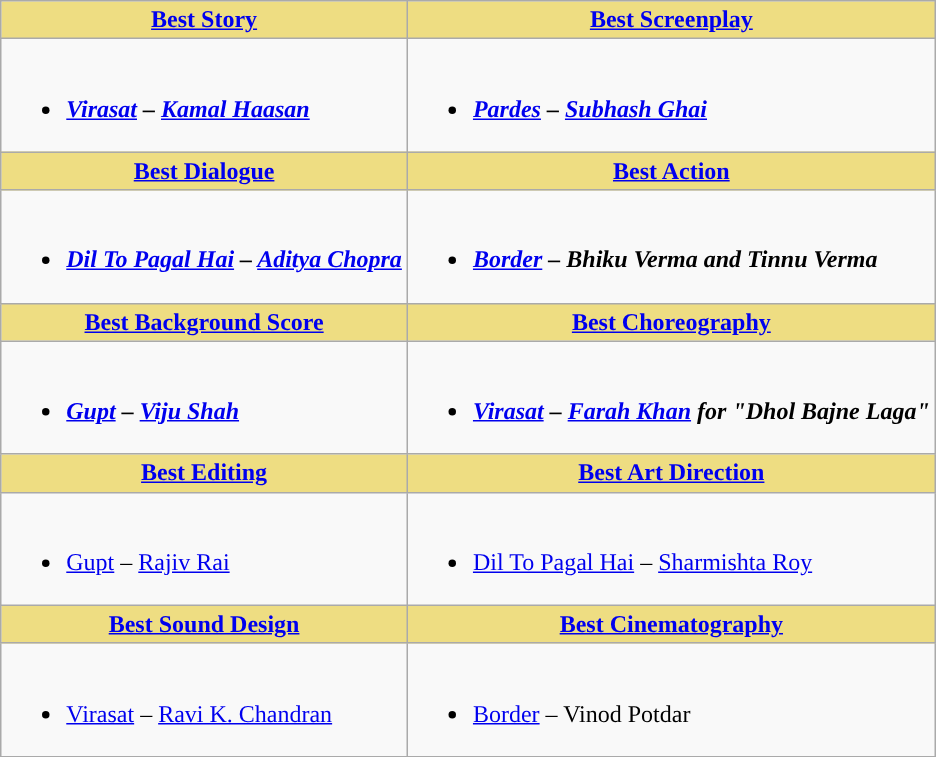<table class="wikitable">
<tr>
<th ! style="background:#EEDD82;text-align:center;"><a href='#'>Best Story</a></th>
<th ! style="background:#eedd82; text-align:center;"><a href='#'>Best Screenplay</a></th>
</tr>
<tr>
<td valign="top"><br><ul><li><strong> <em><a href='#'>Virasat</a> – <a href='#'>Kamal Haasan</a></em> </strong></li></ul></td>
<td valign="top"><br><ul><li><strong> <em><a href='#'>Pardes</a> – <a href='#'>Subhash Ghai</a></em> </strong></li></ul></td>
</tr>
<tr>
<th ! style="background:#EEDD82;text-align:center;"><a href='#'>Best Dialogue</a></th>
<th ! style="background:#eedd82; text-align:center;"><a href='#'>Best Action</a></th>
</tr>
<tr>
<td valign="top"><br><ul><li><strong> <em><a href='#'>Dil To Pagal Hai</a> – <a href='#'>Aditya Chopra</a></em> </strong></li></ul></td>
<td valign="top"><br><ul><li><strong> <em><a href='#'>Border</a> – Bhiku Verma and Tinnu Verma</em> </strong></li></ul></td>
</tr>
<tr>
<th ! style="background:#EEDD82;text-align:center;"><a href='#'>Best Background Score</a></th>
<th ! style="background:#eedd82; text-align:center;"><a href='#'>Best Choreography</a></th>
</tr>
<tr>
<td valign="top"><br><ul><li><strong> <em><a href='#'>Gupt</a> – <a href='#'>Viju Shah</a></em> </strong></li></ul></td>
<td valign="top"><br><ul><li><strong> <em><a href='#'>Virasat</a> – <a href='#'>Farah Khan</a> for "Dhol Bajne Laga"<strong><em></li></ul></td>
</tr>
<tr>
<th ! style="background:#EEDD82;text-align:center;"><a href='#'>Best Editing</a></th>
<th ! style="background:#eedd82; text-align:center;"><a href='#'>Best Art Direction</a></th>
</tr>
<tr>
<td valign="top"><br><ul><li></strong> </em><a href='#'>Gupt</a> – <a href='#'>Rajiv Rai</a><em> <strong></li></ul></td>
<td valign="top"><br><ul><li></strong> </em><a href='#'>Dil To Pagal Hai</a> – <a href='#'>Sharmishta Roy</a><em> <strong></li></ul></td>
</tr>
<tr>
<th ! style="background:#EEDD82;text-align:center;"><a href='#'>Best Sound Design</a></th>
<th ! style="background:#eedd82; text-align:center;"><a href='#'>Best Cinematography</a></th>
</tr>
<tr>
<td valign="top"><br><ul><li></strong> </em><a href='#'>Virasat</a> – <a href='#'>Ravi K. Chandran</a><em> <strong></li></ul></td>
<td valign="top"><br><ul><li></strong> </em><a href='#'>Border</a> – Vinod Potdar<em> <strong></li></ul></td>
</tr>
</table>
